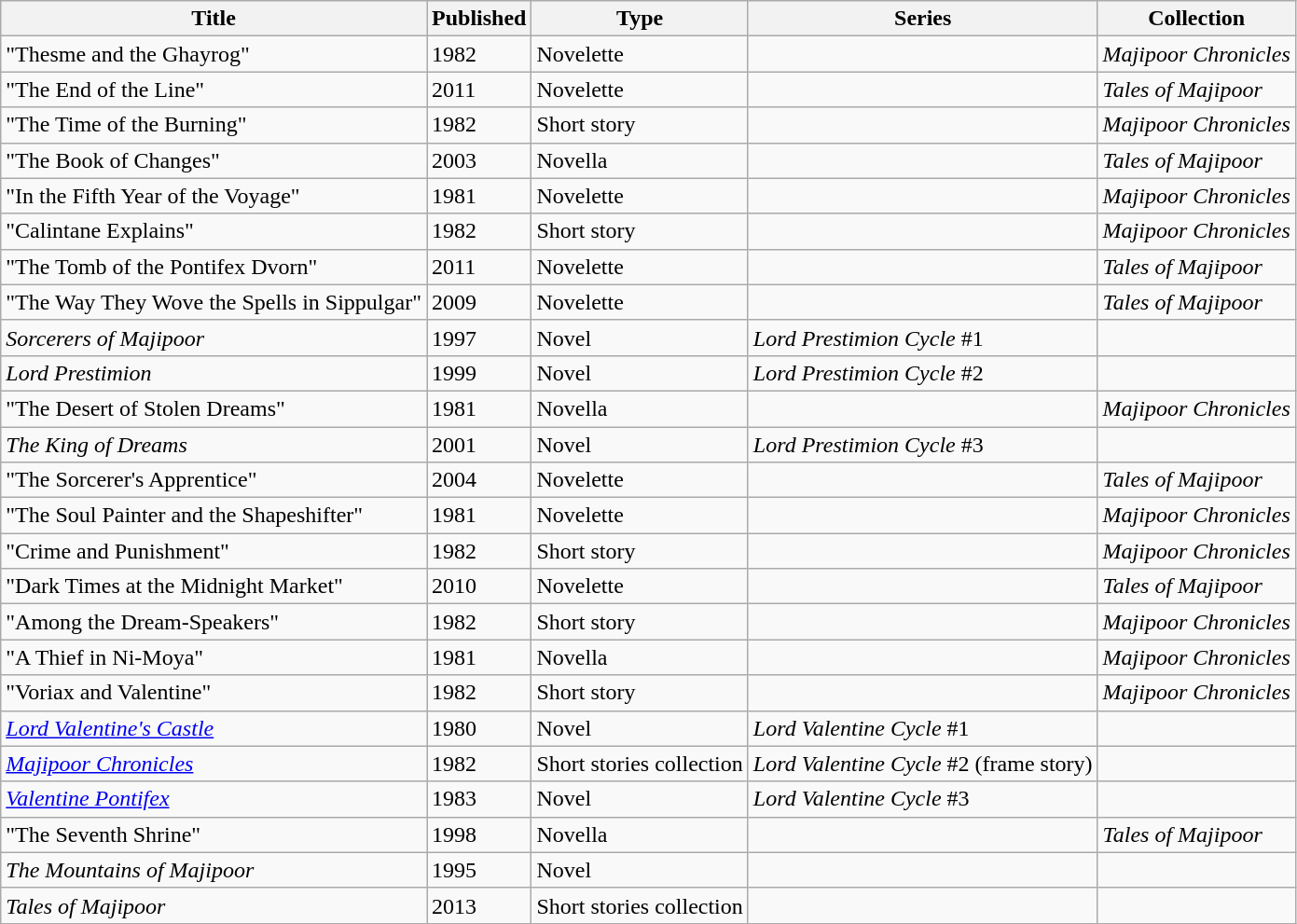<table class="wikitable sortable">
<tr>
<th>Title</th>
<th>Published</th>
<th>Type</th>
<th>Series</th>
<th>Collection</th>
</tr>
<tr>
<td>"Thesme and the Ghayrog"</td>
<td>1982</td>
<td>Novelette</td>
<td></td>
<td><em>Majipoor Chronicles</em></td>
</tr>
<tr>
<td>"The End of the Line"</td>
<td>2011</td>
<td>Novelette</td>
<td></td>
<td><em>Tales of Majipoor</em></td>
</tr>
<tr>
<td>"The Time of the Burning"</td>
<td>1982</td>
<td>Short story</td>
<td></td>
<td><em>Majipoor Chronicles</em></td>
</tr>
<tr>
<td>"The Book of Changes"</td>
<td>2003</td>
<td>Novella</td>
<td></td>
<td><em>Tales of Majipoor</em></td>
</tr>
<tr>
<td>"In the Fifth Year of the Voyage"</td>
<td>1981</td>
<td>Novelette</td>
<td></td>
<td><em>Majipoor Chronicles</em></td>
</tr>
<tr>
<td>"Calintane Explains"</td>
<td>1982</td>
<td>Short story</td>
<td></td>
<td><em>Majipoor Chronicles</em></td>
</tr>
<tr>
<td>"The Tomb of the Pontifex Dvorn"</td>
<td>2011</td>
<td>Novelette</td>
<td></td>
<td><em>Tales of Majipoor</em></td>
</tr>
<tr>
<td>"The Way They Wove the Spells in Sippulgar"</td>
<td>2009</td>
<td>Novelette</td>
<td></td>
<td><em>Tales of Majipoor</em></td>
</tr>
<tr>
<td><em>Sorcerers of Majipoor</em></td>
<td>1997</td>
<td>Novel</td>
<td><em>Lord Prestimion Cycle</em> #1</td>
<td></td>
</tr>
<tr>
<td><em>Lord Prestimion</em></td>
<td>1999</td>
<td>Novel</td>
<td><em>Lord Prestimion Cycle</em> #2</td>
<td></td>
</tr>
<tr>
<td>"The Desert of Stolen Dreams"</td>
<td>1981</td>
<td>Novella</td>
<td></td>
<td><em>Majipoor Chronicles</em></td>
</tr>
<tr>
<td><em>The King of Dreams</em></td>
<td>2001</td>
<td>Novel</td>
<td><em>Lord Prestimion Cycle</em> #3</td>
<td></td>
</tr>
<tr>
<td>"The Sorcerer's Apprentice"</td>
<td>2004</td>
<td>Novelette</td>
<td></td>
<td><em>Tales of Majipoor</em></td>
</tr>
<tr>
<td>"The Soul Painter and the Shapeshifter"</td>
<td>1981</td>
<td>Novelette</td>
<td></td>
<td><em>Majipoor Chronicles</em></td>
</tr>
<tr>
<td>"Crime and Punishment"</td>
<td>1982</td>
<td>Short story</td>
<td></td>
<td><em>Majipoor Chronicles</em></td>
</tr>
<tr>
<td>"Dark Times at the Midnight Market"</td>
<td>2010</td>
<td>Novelette</td>
<td></td>
<td><em>Tales of Majipoor</em></td>
</tr>
<tr>
<td>"Among the Dream-Speakers"</td>
<td>1982</td>
<td>Short story</td>
<td></td>
<td><em>Majipoor Chronicles</em></td>
</tr>
<tr>
<td>"A Thief in Ni-Moya"</td>
<td>1981</td>
<td>Novella</td>
<td></td>
<td><em>Majipoor Chronicles</em></td>
</tr>
<tr>
<td>"Voriax and Valentine"</td>
<td>1982</td>
<td>Short story</td>
<td></td>
<td><em>Majipoor Chronicles</em></td>
</tr>
<tr>
<td><em><a href='#'>Lord Valentine's Castle</a></em></td>
<td>1980</td>
<td>Novel</td>
<td><em>Lord Valentine Cycle</em> #1</td>
<td></td>
</tr>
<tr>
<td><em><a href='#'>Majipoor Chronicles</a></em></td>
<td>1982</td>
<td>Short stories collection</td>
<td><em>Lord Valentine Cycle</em> #2 (frame story)</td>
<td></td>
</tr>
<tr>
<td><em><a href='#'>Valentine Pontifex</a></em></td>
<td>1983</td>
<td>Novel</td>
<td><em>Lord Valentine Cycle</em> #3</td>
<td></td>
</tr>
<tr>
<td>"The Seventh Shrine"</td>
<td>1998</td>
<td>Novella</td>
<td></td>
<td><em>Tales of Majipoor</em></td>
</tr>
<tr>
<td><em>The Mountains of Majipoor</em></td>
<td>1995</td>
<td>Novel</td>
<td></td>
<td></td>
</tr>
<tr>
<td><em>Tales of Majipoor</em></td>
<td>2013</td>
<td>Short stories collection</td>
<td></td>
<td></td>
</tr>
</table>
